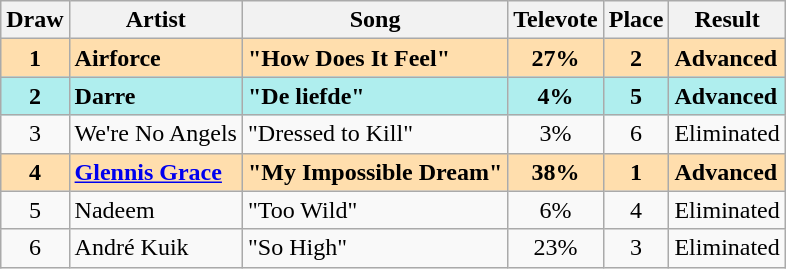<table class="sortable wikitable" style="margin: 1em auto 1em auto; text-align:center;">
<tr>
<th>Draw</th>
<th>Artist</th>
<th>Song</th>
<th>Televote</th>
<th>Place</th>
<th>Result</th>
</tr>
<tr style="font-weight:bold; background:navajowhite;">
<td>1</td>
<td align="left">Airforce</td>
<td align="left">"How Does It Feel"</td>
<td>27%</td>
<td>2</td>
<td align="left">Advanced</td>
</tr>
<tr style="font-weight:bold; background:paleturquoise;">
<td>2</td>
<td align="left">Darre</td>
<td align="left">"De liefde"</td>
<td>4%</td>
<td>5</td>
<td align="left">Advanced</td>
</tr>
<tr>
<td>3</td>
<td align="left">We're No Angels</td>
<td align="left">"Dressed to Kill"</td>
<td>3%</td>
<td>6</td>
<td align="left">Eliminated</td>
</tr>
<tr style="font-weight:bold; background:navajowhite;">
<td>4</td>
<td align="left"><a href='#'>Glennis Grace</a></td>
<td align="left">"My Impossible Dream"</td>
<td>38%</td>
<td>1</td>
<td align="left">Advanced</td>
</tr>
<tr>
<td>5</td>
<td align="left">Nadeem</td>
<td align="left">"Too Wild"</td>
<td>6%</td>
<td>4</td>
<td align="left">Eliminated</td>
</tr>
<tr>
<td>6</td>
<td align="left">André Kuik</td>
<td align="left">"So High"</td>
<td>23%</td>
<td>3</td>
<td align="left">Eliminated</td>
</tr>
</table>
